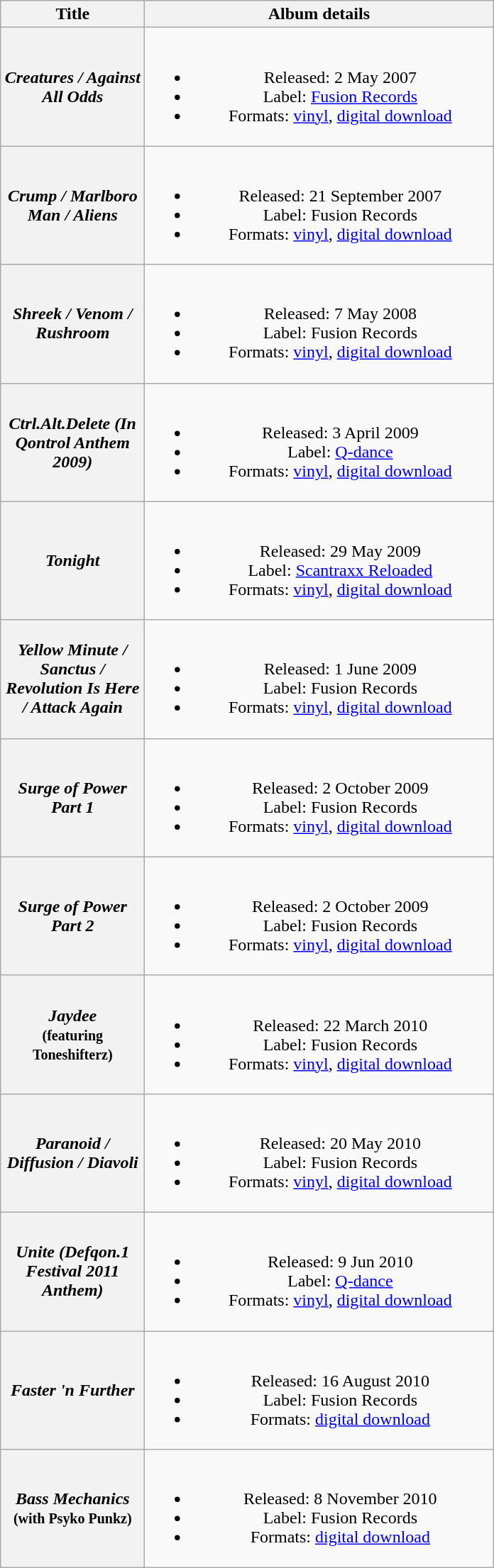<table class="wikitable plainrowheaders" style="text-align: center;">
<tr>
<th scope="col" style="width: 8em;">Title</th>
<th scope="col" style="width: 20em;">Album details</th>
</tr>
<tr>
<th scope="row"><em>Creatures / Against All Odds</em></th>
<td><br><ul><li>Released: 2 May 2007</li><li>Label: <a href='#'>Fusion Records</a></li><li>Formats: <a href='#'>vinyl</a>, <a href='#'>digital download</a></li></ul></td>
</tr>
<tr>
<th scope="row"><em>Crump / Marlboro Man / Aliens</em></th>
<td><br><ul><li>Released: 21 September 2007</li><li>Label: Fusion Records</li><li>Formats: <a href='#'>vinyl</a>, <a href='#'>digital download</a></li></ul></td>
</tr>
<tr>
<th scope="row"><em>Shreek / Venom / Rushroom</em></th>
<td><br><ul><li>Released: 7 May 2008</li><li>Label: Fusion Records</li><li>Formats: <a href='#'>vinyl</a>, <a href='#'>digital download</a></li></ul></td>
</tr>
<tr>
<th scope="row"><em>Ctrl.Alt.Delete (In Qontrol Anthem 2009)</em></th>
<td><br><ul><li>Released: 3 April 2009</li><li>Label: <a href='#'>Q-dance</a></li><li>Formats: <a href='#'>vinyl</a>, <a href='#'>digital download</a></li></ul></td>
</tr>
<tr>
<th scope="row"><em>Tonight</em></th>
<td><br><ul><li>Released: 29 May 2009</li><li>Label: <a href='#'>Scantraxx Reloaded</a></li><li>Formats: <a href='#'>vinyl</a>, <a href='#'>digital download</a></li></ul></td>
</tr>
<tr>
<th scope="row"><em>Yellow Minute / Sanctus / Revolution Is Here / Attack Again</em></th>
<td><br><ul><li>Released: 1 June 2009</li><li>Label: Fusion Records</li><li>Formats: <a href='#'>vinyl</a>, <a href='#'>digital download</a></li></ul></td>
</tr>
<tr>
<th scope="row"><em>Surge of Power Part 1</em></th>
<td><br><ul><li>Released: 2 October 2009</li><li>Label: Fusion Records</li><li>Formats: <a href='#'>vinyl</a>, <a href='#'>digital download</a></li></ul></td>
</tr>
<tr>
<th scope="row"><em>Surge of Power Part 2</em></th>
<td><br><ul><li>Released: 2 October 2009</li><li>Label: Fusion Records</li><li>Formats: <a href='#'>vinyl</a>, <a href='#'>digital download</a></li></ul></td>
</tr>
<tr>
<th scope="row"><em>Jaydee</em><br><small>(featuring Toneshifterz)</small></th>
<td><br><ul><li>Released: 22 March 2010</li><li>Label: Fusion Records</li><li>Formats: <a href='#'>vinyl</a>, <a href='#'>digital download</a></li></ul></td>
</tr>
<tr>
<th scope="row"><em>Paranoid / Diffusion / Diavoli</em></th>
<td><br><ul><li>Released: 20 May 2010</li><li>Label: Fusion Records</li><li>Formats: <a href='#'>vinyl</a>, <a href='#'>digital download</a></li></ul></td>
</tr>
<tr>
<th scope="row"><em>Unite (Defqon.1 Festival 2011 Anthem)</em></th>
<td><br><ul><li>Released: 9 Jun 2010</li><li>Label: <a href='#'>Q-dance</a></li><li>Formats: <a href='#'>vinyl</a>, <a href='#'>digital download</a></li></ul></td>
</tr>
<tr>
<th scope="row"><em>Faster 'n Further</em></th>
<td><br><ul><li>Released: 16 August 2010</li><li>Label: Fusion Records</li><li>Formats: <a href='#'>digital download</a></li></ul></td>
</tr>
<tr>
<th scope="row"><em>Bass Mechanics</em><br><small>(with Psyko Punkz)</small></th>
<td><br><ul><li>Released: 8 November 2010</li><li>Label: Fusion Records</li><li>Formats: <a href='#'>digital download</a></li></ul></td>
</tr>
</table>
